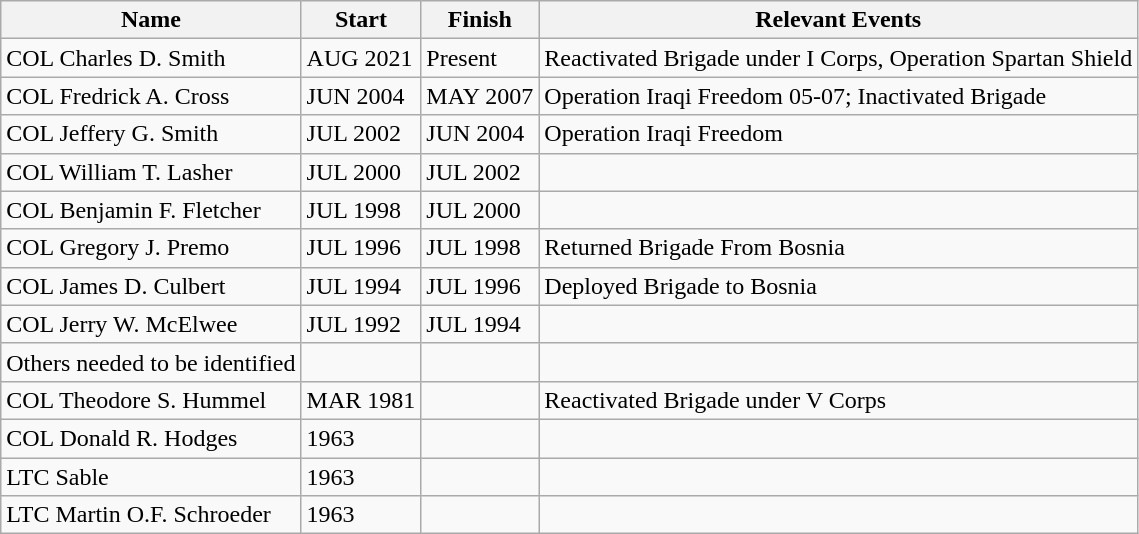<table class="wikitable">
<tr>
<th>Name</th>
<th>Start</th>
<th>Finish</th>
<th>Relevant Events</th>
</tr>
<tr>
<td>COL Charles D. Smith</td>
<td>AUG 2021</td>
<td>Present</td>
<td>Reactivated Brigade under I Corps, Operation Spartan Shield</td>
</tr>
<tr>
<td>COL Fredrick A. Cross</td>
<td>JUN 2004</td>
<td>MAY 2007</td>
<td>Operation Iraqi Freedom 05-07; Inactivated Brigade</td>
</tr>
<tr>
<td>COL Jeffery G. Smith</td>
<td>JUL 2002</td>
<td>JUN 2004</td>
<td>Operation Iraqi Freedom</td>
</tr>
<tr>
<td>COL William T. Lasher</td>
<td>JUL 2000</td>
<td>JUL 2002</td>
<td></td>
</tr>
<tr>
<td>COL Benjamin F. Fletcher</td>
<td>JUL 1998</td>
<td>JUL 2000</td>
<td></td>
</tr>
<tr>
<td>COL Gregory J. Premo</td>
<td>JUL 1996</td>
<td>JUL 1998</td>
<td>Returned Brigade From Bosnia</td>
</tr>
<tr>
<td>COL James D. Culbert</td>
<td>JUL 1994</td>
<td>JUL 1996</td>
<td>Deployed Brigade to Bosnia</td>
</tr>
<tr>
<td>COL Jerry W. McElwee</td>
<td>JUL 1992</td>
<td>JUL 1994</td>
<td></td>
</tr>
<tr>
<td>Others needed to be identified</td>
<td></td>
<td></td>
<td></td>
</tr>
<tr>
<td>COL Theodore S. Hummel</td>
<td>MAR 1981</td>
<td></td>
<td>Reactivated Brigade under V Corps</td>
</tr>
<tr>
<td>COL Donald R. Hodges</td>
<td>1963</td>
<td></td>
<td></td>
</tr>
<tr>
<td>LTC Sable</td>
<td>1963</td>
<td></td>
<td></td>
</tr>
<tr>
<td>LTC Martin O.F. Schroeder</td>
<td>1963</td>
<td></td>
<td></td>
</tr>
</table>
